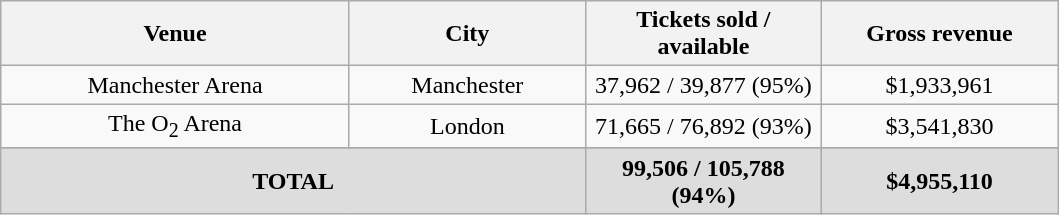<table class="wikitable" style="text-align:center">
<tr>
<th style="width:225px;">Venue</th>
<th style="width:150px;">City</th>
<th style="width:150px;">Tickets sold / available</th>
<th style="width:150px;">Gross revenue</th>
</tr>
<tr>
<td>Manchester Arena</td>
<td>Manchester</td>
<td>37,962 / 39,877 (95%)</td>
<td>$1,933,961</td>
</tr>
<tr>
<td>The O<sub>2</sub> Arena</td>
<td>London</td>
<td>71,665 / 76,892 (93%)</td>
<td>$3,541,830</td>
</tr>
<tr>
</tr>
<tr style="background:#ddd;">
<td colspan="2"><strong>TOTAL</strong></td>
<td><strong>99,506 / 105,788 (94%)</strong></td>
<td><strong>$4,955,110</strong></td>
</tr>
</table>
